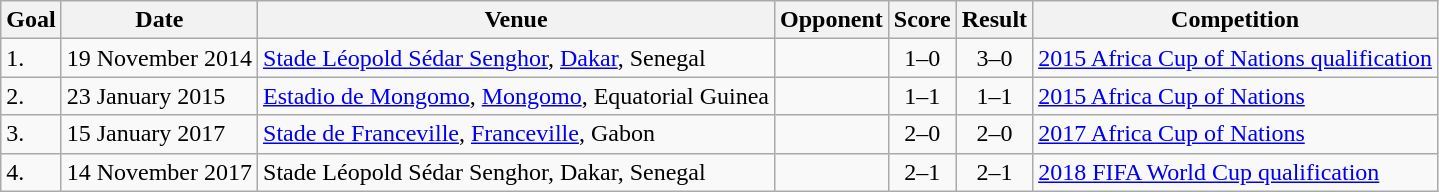<table class="wikitable plainrowheaders sortable">
<tr>
<th>Goal</th>
<th>Date</th>
<th>Venue</th>
<th>Opponent</th>
<th>Score</th>
<th>Result</th>
<th>Competition</th>
</tr>
<tr>
<td>1.</td>
<td>19 November 2014</td>
<td><a href='#'>Stade Léopold Sédar Senghor</a>, <a href='#'>Dakar</a>, Senegal</td>
<td></td>
<td align=center>1–0</td>
<td align=center>3–0</td>
<td><a href='#'>2015 Africa Cup of Nations qualification</a></td>
</tr>
<tr>
<td>2.</td>
<td>23 January 2015</td>
<td><a href='#'>Estadio de Mongomo</a>, <a href='#'>Mongomo</a>, Equatorial Guinea</td>
<td></td>
<td align=center>1–1</td>
<td align=center>1–1</td>
<td><a href='#'>2015 Africa Cup of Nations</a></td>
</tr>
<tr>
<td>3.</td>
<td>15 January 2017</td>
<td><a href='#'>Stade de Franceville</a>, <a href='#'>Franceville</a>, Gabon</td>
<td></td>
<td align=center>2–0</td>
<td align=center>2–0</td>
<td><a href='#'>2017 Africa Cup of Nations</a></td>
</tr>
<tr>
<td>4.</td>
<td>14 November 2017</td>
<td>Stade Léopold Sédar Senghor, Dakar, Senegal</td>
<td></td>
<td align=center>2–1</td>
<td align=center>2–1</td>
<td><a href='#'>2018 FIFA World Cup qualification</a></td>
</tr>
</table>
